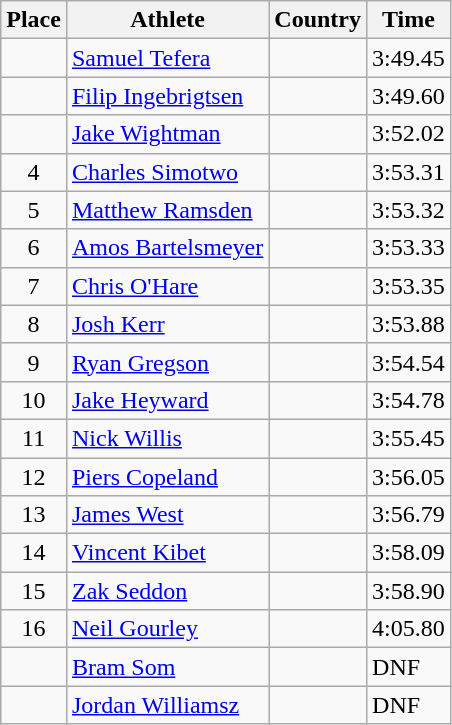<table class="wikitable">
<tr>
<th>Place</th>
<th>Athlete</th>
<th>Country</th>
<th>Time</th>
</tr>
<tr>
<td align=center></td>
<td><a href='#'>Samuel Tefera</a></td>
<td></td>
<td>3:49.45</td>
</tr>
<tr>
<td align=center></td>
<td><a href='#'>Filip Ingebrigtsen</a></td>
<td></td>
<td>3:49.60</td>
</tr>
<tr>
<td align=center></td>
<td><a href='#'>Jake Wightman</a></td>
<td></td>
<td>3:52.02</td>
</tr>
<tr>
<td align=center>4</td>
<td><a href='#'>Charles Simotwo</a></td>
<td></td>
<td>3:53.31</td>
</tr>
<tr>
<td align=center>5</td>
<td><a href='#'>Matthew Ramsden</a></td>
<td></td>
<td>3:53.32</td>
</tr>
<tr>
<td align=center>6</td>
<td><a href='#'>Amos Bartelsmeyer</a></td>
<td></td>
<td>3:53.33</td>
</tr>
<tr>
<td align=center>7</td>
<td><a href='#'>Chris O'Hare</a></td>
<td></td>
<td>3:53.35</td>
</tr>
<tr>
<td align=center>8</td>
<td><a href='#'>Josh Kerr</a></td>
<td></td>
<td>3:53.88</td>
</tr>
<tr>
<td align=center>9</td>
<td><a href='#'>Ryan Gregson</a></td>
<td></td>
<td>3:54.54</td>
</tr>
<tr>
<td align=center>10</td>
<td><a href='#'>Jake Heyward</a></td>
<td></td>
<td>3:54.78</td>
</tr>
<tr>
<td align=center>11</td>
<td><a href='#'>Nick Willis</a></td>
<td></td>
<td>3:55.45</td>
</tr>
<tr>
<td align=center>12</td>
<td><a href='#'>Piers Copeland</a></td>
<td></td>
<td>3:56.05</td>
</tr>
<tr>
<td align=center>13</td>
<td><a href='#'>James West</a></td>
<td></td>
<td>3:56.79</td>
</tr>
<tr>
<td align=center>14</td>
<td><a href='#'>Vincent Kibet</a></td>
<td></td>
<td>3:58.09</td>
</tr>
<tr>
<td align=center>15</td>
<td><a href='#'>Zak Seddon</a></td>
<td></td>
<td>3:58.90</td>
</tr>
<tr>
<td align=center>16</td>
<td><a href='#'>Neil Gourley</a></td>
<td></td>
<td>4:05.80</td>
</tr>
<tr>
<td align=center></td>
<td><a href='#'>Bram Som</a></td>
<td></td>
<td>DNF</td>
</tr>
<tr>
<td align=center></td>
<td><a href='#'>Jordan Williamsz</a></td>
<td></td>
<td>DNF</td>
</tr>
</table>
